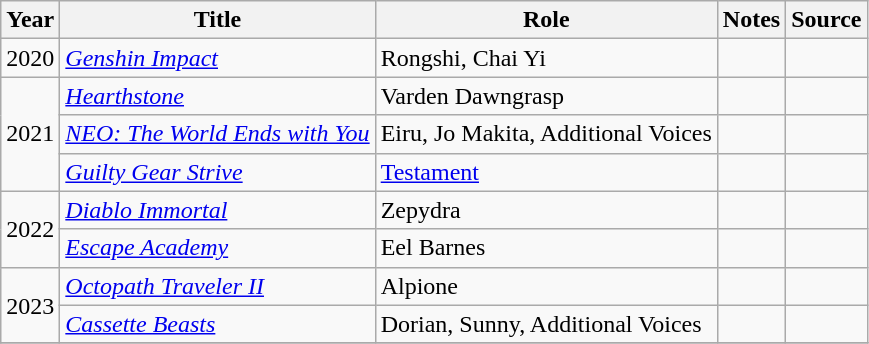<table class="wikitable sortable plainrowheaders">
<tr>
<th>Year</th>
<th>Title</th>
<th>Role</th>
<th class="unsortable">Notes</th>
<th class="unsortable">Source</th>
</tr>
<tr>
<td rowspan="1">2020</td>
<td><em><a href='#'>Genshin Impact</a></em></td>
<td>Rongshi, Chai Yi</td>
<td></td>
<td></td>
</tr>
<tr>
<td rowspan="3">2021</td>
<td><em><a href='#'>Hearthstone</a></em></td>
<td>Varden Dawngrasp</td>
<td></td>
<td></td>
</tr>
<tr>
<td><em><a href='#'>NEO: The World Ends with You</a></em></td>
<td>Eiru, Jo Makita, Additional Voices</td>
<td></td>
<td></td>
</tr>
<tr>
<td><em><a href='#'>Guilty Gear Strive</a></em></td>
<td><a href='#'>Testament</a></td>
<td></td>
<td></td>
</tr>
<tr>
<td rowspan="2">2022</td>
<td><em><a href='#'>Diablo Immortal</a></em></td>
<td>Zepydra</td>
<td></td>
<td></td>
</tr>
<tr>
<td><em><a href='#'>Escape Academy</a></em></td>
<td>Eel Barnes</td>
<td></td>
<td></td>
</tr>
<tr>
<td rowspan="2">2023</td>
<td><em><a href='#'>Octopath Traveler II</a></em></td>
<td>Alpione</td>
<td></td>
<td></td>
</tr>
<tr>
<td><em><a href='#'>Cassette Beasts</a></em></td>
<td>Dorian, Sunny, Additional Voices</td>
<td></td>
<td></td>
</tr>
<tr>
</tr>
</table>
